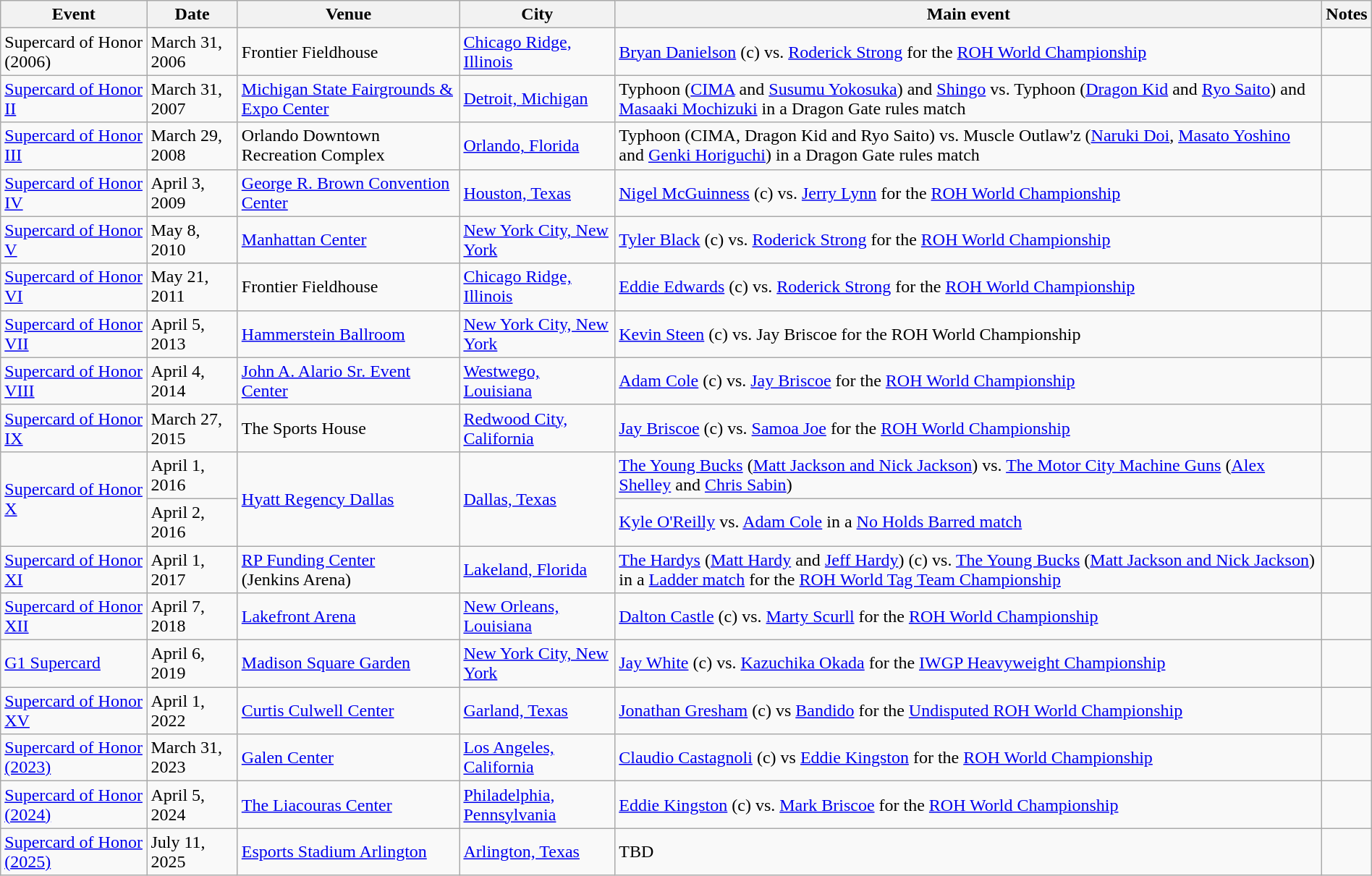<table class="wikitable" width=100%>
<tr>
<th>Event</th>
<th>Date</th>
<th>Venue</th>
<th>City</th>
<th>Main event</th>
<th>Notes</th>
</tr>
<tr>
<td>Supercard of Honor (2006)</td>
<td>March 31, 2006</td>
<td>Frontier Fieldhouse</td>
<td><a href='#'>Chicago Ridge, Illinois</a></td>
<td><a href='#'>Bryan Danielson</a> (c) vs. <a href='#'>Roderick Strong</a> for the <a href='#'>ROH World Championship</a></td>
<td></td>
</tr>
<tr>
<td><a href='#'>Supercard of Honor II</a></td>
<td>March 31, 2007</td>
<td><a href='#'>Michigan State Fairgrounds & Expo Center</a></td>
<td><a href='#'>Detroit, Michigan</a></td>
<td>Typhoon (<a href='#'>CIMA</a> and <a href='#'>Susumu Yokosuka</a>) and <a href='#'>Shingo</a> vs. Typhoon (<a href='#'>Dragon Kid</a> and <a href='#'>Ryo Saito</a>) and <a href='#'>Masaaki Mochizuki</a> in a Dragon Gate rules match</td>
<td></td>
</tr>
<tr>
<td><a href='#'>Supercard of Honor III</a></td>
<td>March 29, 2008</td>
<td>Orlando Downtown Recreation Complex</td>
<td><a href='#'>Orlando, Florida</a></td>
<td>Typhoon (CIMA, Dragon Kid and Ryo Saito) vs. Muscle Outlaw'z (<a href='#'>Naruki Doi</a>, <a href='#'>Masato Yoshino</a> and <a href='#'>Genki Horiguchi</a>) in a Dragon Gate rules match</td>
<td></td>
</tr>
<tr>
<td><a href='#'>Supercard of Honor IV</a></td>
<td>April 3, 2009</td>
<td><a href='#'>George R. Brown Convention Center</a></td>
<td><a href='#'>Houston, Texas</a></td>
<td><a href='#'>Nigel McGuinness</a> (c) vs. <a href='#'>Jerry Lynn</a> for the <a href='#'>ROH World Championship</a></td>
<td></td>
</tr>
<tr>
<td><a href='#'>Supercard of Honor V</a></td>
<td>May 8, 2010</td>
<td><a href='#'>Manhattan Center</a></td>
<td><a href='#'>New York City, New York</a></td>
<td><a href='#'>Tyler Black</a> (c) vs. <a href='#'>Roderick Strong</a> for the <a href='#'>ROH World Championship</a></td>
<td></td>
</tr>
<tr>
<td><a href='#'>Supercard of Honor VI</a></td>
<td>May 21, 2011</td>
<td>Frontier Fieldhouse</td>
<td><a href='#'>Chicago Ridge, Illinois</a></td>
<td><a href='#'>Eddie Edwards</a> (c) vs. <a href='#'>Roderick Strong</a> for the <a href='#'>ROH World Championship</a></td>
<td></td>
</tr>
<tr>
<td><a href='#'>Supercard of Honor VII</a></td>
<td>April 5, 2013</td>
<td><a href='#'>Hammerstein Ballroom</a></td>
<td><a href='#'>New York City, New York</a></td>
<td><a href='#'>Kevin Steen</a> (c) vs. Jay Briscoe for the ROH World Championship</td>
<td></td>
</tr>
<tr>
<td><a href='#'>Supercard of Honor VIII</a></td>
<td>April 4, 2014</td>
<td><a href='#'>John A. Alario Sr. Event Center</a></td>
<td><a href='#'>Westwego, Louisiana</a></td>
<td><a href='#'>Adam Cole</a> (c) vs. <a href='#'>Jay Briscoe</a> for the <a href='#'>ROH World Championship</a></td>
<td></td>
</tr>
<tr>
<td><a href='#'>Supercard of Honor IX</a></td>
<td>March 27, 2015</td>
<td>The Sports House</td>
<td><a href='#'>Redwood City, California</a></td>
<td><a href='#'>Jay Briscoe</a> (c) vs. <a href='#'>Samoa Joe</a> for the <a href='#'>ROH World Championship</a></td>
<td></td>
</tr>
<tr>
<td rowspan="2"><a href='#'>Supercard of Honor X</a></td>
<td>April 1, 2016</td>
<td rowspan="2"><a href='#'>Hyatt Regency Dallas</a></td>
<td rowspan="2"><a href='#'>Dallas, Texas</a></td>
<td><a href='#'>The Young Bucks</a> (<a href='#'>Matt Jackson and Nick Jackson</a>) vs. <a href='#'>The Motor City Machine Guns</a> (<a href='#'>Alex Shelley</a> and <a href='#'>Chris Sabin</a>)</td>
<td></td>
</tr>
<tr>
<td>April 2, 2016</td>
<td><a href='#'>Kyle O'Reilly</a> vs. <a href='#'>Adam Cole</a> in a <a href='#'>No Holds Barred match</a></td>
<td></td>
</tr>
<tr>
<td><a href='#'>Supercard of Honor XI</a></td>
<td>April 1, 2017</td>
<td><a href='#'>RP Funding Center</a><br>(Jenkins Arena)</td>
<td><a href='#'>Lakeland, Florida</a></td>
<td><a href='#'>The Hardys</a> (<a href='#'>Matt Hardy</a> and <a href='#'>Jeff Hardy</a>) (c) vs. <a href='#'>The Young Bucks</a> (<a href='#'>Matt Jackson and Nick Jackson</a>) in a <a href='#'>Ladder match</a> for the <a href='#'>ROH World Tag Team Championship</a></td>
<td></td>
</tr>
<tr>
<td><a href='#'>Supercard of Honor XII</a></td>
<td>April 7, 2018</td>
<td><a href='#'>Lakefront Arena</a></td>
<td><a href='#'>New Orleans, Louisiana</a></td>
<td><a href='#'>Dalton Castle</a> (c) vs. <a href='#'>Marty Scurll</a> for the <a href='#'>ROH World Championship</a></td>
<td></td>
</tr>
<tr>
<td><a href='#'>G1 Supercard</a></td>
<td>April 6, 2019</td>
<td><a href='#'>Madison Square Garden</a></td>
<td><a href='#'>New York City, New York</a></td>
<td><a href='#'>Jay White</a> (c) vs. <a href='#'>Kazuchika Okada</a> for the <a href='#'>IWGP Heavyweight Championship</a></td>
<td></td>
</tr>
<tr>
<td><a href='#'>Supercard of Honor XV</a></td>
<td>April 1, 2022</td>
<td><a href='#'>Curtis Culwell Center</a></td>
<td><a href='#'>Garland, Texas</a></td>
<td><a href='#'>Jonathan Gresham</a> (c) vs <a href='#'>Bandido</a> for the <a href='#'>Undisputed ROH World Championship</a></td>
<td></td>
</tr>
<tr>
<td><a href='#'>Supercard of Honor (2023)</a></td>
<td>March 31, 2023</td>
<td><a href='#'>Galen Center</a></td>
<td><a href='#'>Los Angeles, California</a></td>
<td><a href='#'>Claudio Castagnoli</a> (c) vs <a href='#'>Eddie Kingston</a> for the <a href='#'>ROH World Championship</a></td>
<td></td>
</tr>
<tr>
<td><a href='#'>Supercard of Honor (2024)</a></td>
<td>April 5, 2024</td>
<td><a href='#'>The Liacouras Center</a></td>
<td><a href='#'>Philadelphia, Pennsylvania</a></td>
<td><a href='#'>Eddie Kingston</a> (c) vs. <a href='#'>Mark Briscoe</a> for the <a href='#'>ROH World Championship</a></td>
<td></td>
</tr>
<tr>
<td><a href='#'>Supercard of Honor (2025)</a></td>
<td>July 11, 2025</td>
<td><a href='#'>Esports Stadium Arlington</a></td>
<td><a href='#'>Arlington, Texas</a></td>
<td>TBD</td>
<td></td>
</tr>
</table>
